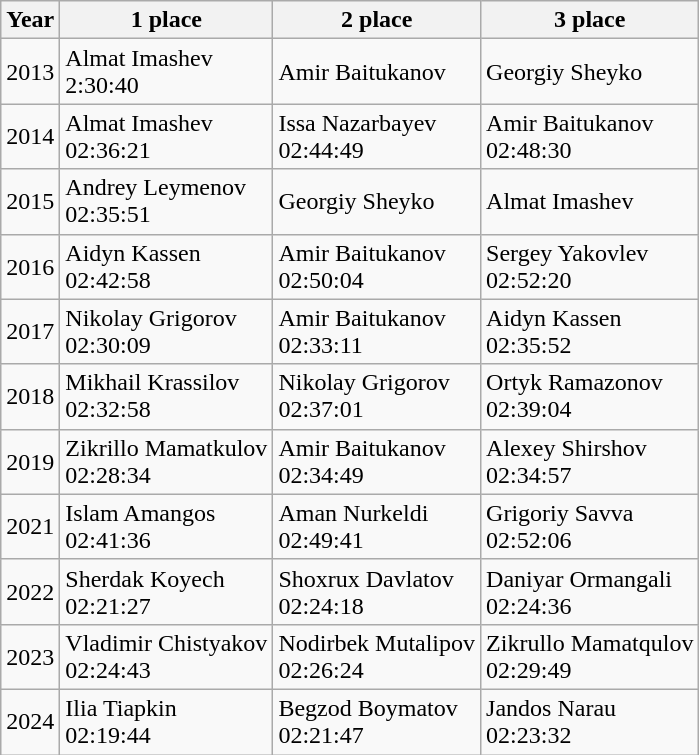<table class="wikitable">
<tr>
<th>Year</th>
<th>1 place</th>
<th>2 place</th>
<th>3 place</th>
</tr>
<tr>
<td>2013</td>
<td>Almat Imashev<br>2:30:40</td>
<td>Amir Baitukanov</td>
<td>Georgiy Sheyko</td>
</tr>
<tr>
<td>2014</td>
<td>Almat Imashev<br>02:36:21</td>
<td>Issa Nazarbayev<br>02:44:49</td>
<td>Amir Baitukanov<br>02:48:30</td>
</tr>
<tr>
<td>2015</td>
<td>Andrey Leymenov<br>02:35:51</td>
<td>Georgiy Sheyko</td>
<td>Almat Imashev</td>
</tr>
<tr>
<td>2016</td>
<td>Aidyn Kassen<br>02:42:58</td>
<td>Amir Baitukanov<br>02:50:04</td>
<td>Sergey Yakovlev<br>02:52:20</td>
</tr>
<tr>
<td>2017</td>
<td>Nikolay Grigorov<br>02:30:09</td>
<td>Amir Baitukanov<br>02:33:11</td>
<td>Aidyn Kassen<br>02:35:52</td>
</tr>
<tr>
<td>2018</td>
<td>Mikhail Krassilov<br>02:32:58</td>
<td>Nikolay Grigorov<br>02:37:01</td>
<td>Ortyk Ramazonov<br>02:39:04</td>
</tr>
<tr>
<td>2019</td>
<td>Zikrillo Mamatkulov<br>02:28:34</td>
<td>Amir Baitukanov<br>02:34:49</td>
<td>Alexey Shirshov<br>02:34:57</td>
</tr>
<tr>
<td>2021</td>
<td>Islam Amangos<br>02:41:36</td>
<td>Aman Nurkeldi<br>02:49:41</td>
<td>Grigoriy Savva<br>02:52:06</td>
</tr>
<tr>
<td>2022</td>
<td>Sherdak Koyech<br>02:21:27</td>
<td>Shoxrux Davlatov<br>02:24:18</td>
<td>Daniyar Ormangali<br>02:24:36</td>
</tr>
<tr>
<td>2023</td>
<td>Vladimir Chistyakov<br>02:24:43</td>
<td>Nodirbek Mutalipov<br>02:26:24</td>
<td>Zikrullo Mamatqulov<br>02:29:49</td>
</tr>
<tr>
<td>2024</td>
<td>Ilia Tiapkin<br>02:19:44</td>
<td>Begzod Boymatov<br>02:21:47</td>
<td>Jandos Narau<br>02:23:32</td>
</tr>
</table>
